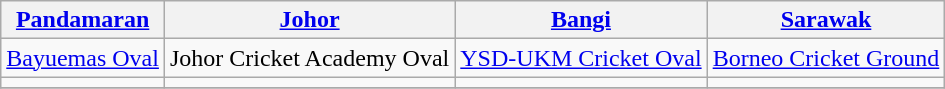<table class="wikitable" style="text-align:center">
<tr>
<th><a href='#'>Pandamaran</a></th>
<th><a href='#'>Johor</a></th>
<th><a href='#'>Bangi</a></th>
<th><a href='#'>Sarawak</a></th>
</tr>
<tr>
<td><a href='#'>Bayuemas Oval</a></td>
<td>Johor Cricket Academy Oval</td>
<td><a href='#'>YSD-UKM Cricket Oval</a></td>
<td><a href='#'>Borneo Cricket Ground</a></td>
</tr>
<tr>
<td></td>
<td></td>
<td></td>
<td></td>
</tr>
<tr>
</tr>
</table>
